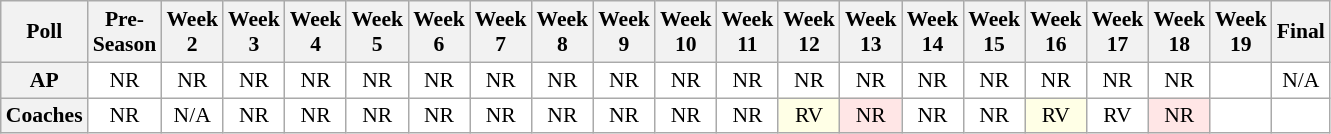<table class="wikitable" style="white-space:nowrap;font-size:90%">
<tr>
<th>Poll</th>
<th>Pre-<br>Season</th>
<th>Week<br>2</th>
<th>Week<br>3</th>
<th>Week<br>4</th>
<th>Week<br>5</th>
<th>Week<br>6</th>
<th>Week<br>7</th>
<th>Week<br>8</th>
<th>Week<br>9</th>
<th>Week<br>10</th>
<th>Week<br>11</th>
<th>Week<br>12</th>
<th>Week<br>13</th>
<th>Week<br>14</th>
<th>Week<br>15</th>
<th>Week<br>16</th>
<th>Week<br>17</th>
<th>Week<br>18</th>
<th>Week<br>19</th>
<th>Final</th>
</tr>
<tr style="text-align:center;">
<th>AP</th>
<td style="background:#FFF;">NR</td>
<td style="background:#FFF;">NR</td>
<td style="background:#FFF;">NR</td>
<td style="background:#FFF;">NR</td>
<td style="background:#FFF;">NR</td>
<td style="background:#FFF;">NR</td>
<td style="background:#FFF;">NR</td>
<td style="background:#FFF;">NR</td>
<td style="background:#FFF;">NR</td>
<td style="background:#FFF;">NR</td>
<td style="background:#FFF;">NR</td>
<td style="background:#FFF;">NR</td>
<td style="background:#FFF;">NR</td>
<td style="background:#FFF;">NR</td>
<td style="background:#FFF;">NR</td>
<td style="background:#FFF;">NR</td>
<td style="background:#FFF;">NR</td>
<td style="background:#FFF;">NR</td>
<td style="background:#FFF;"></td>
<td style="background:#FFF;">N/A</td>
</tr>
<tr style="text-align:center;">
<th>Coaches</th>
<td style="background:#FFF;">NR</td>
<td style="background:#FFF;">N/A</td>
<td style="background:#FFF;">NR</td>
<td style="background:#FFF;">NR</td>
<td style="background:#FFF;">NR</td>
<td style="background:#FFF;">NR</td>
<td style="background:#FFF;">NR</td>
<td style="background:#FFF;">NR</td>
<td style="background:#FFF;">NR</td>
<td style="background:#FFF;">NR</td>
<td style="background:#FFF;">NR</td>
<td style="background:#FFFFE6;">RV</td>
<td style="background:#FFE6E6;">NR</td>
<td style="background:#FFF;">NR</td>
<td style="background:#FFF;">NR</td>
<td style="background:#FFFFE6;">RV</td>
<td style="background:#FFF;">RV</td>
<td style="background:#FFE6E6;">NR</td>
<td style="background:#FFF;"></td>
<td style="background:#FFF;"></td>
</tr>
</table>
